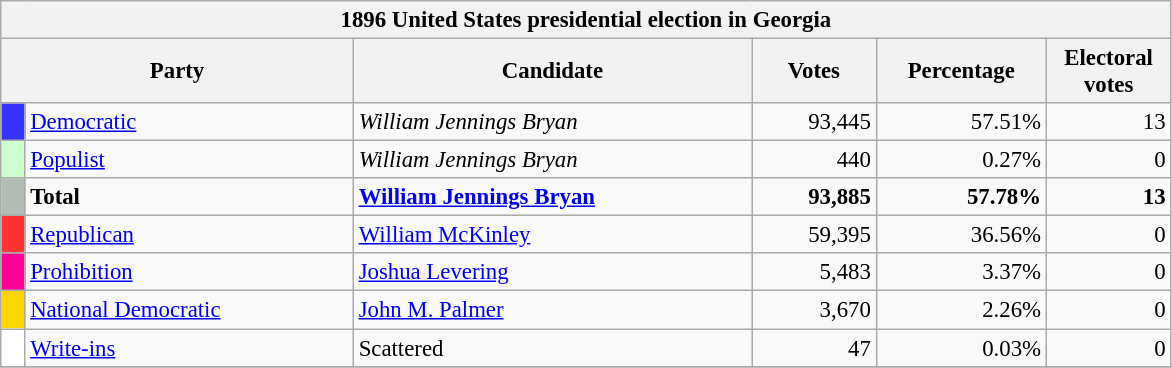<table class="wikitable" style="font-size: 95%;">
<tr>
<th colspan="6">1896 United States presidential election in Georgia</th>
</tr>
<tr>
<th colspan="2" style="width: 15em">Party</th>
<th style="width: 17em">Candidate</th>
<th style="width: 5em">Votes</th>
<th style="width: 7em">Percentage</th>
<th style="width: 5em">Electoral votes</th>
</tr>
<tr>
<th style="background-color:#3333FF; width: 3px"></th>
<td style="width: 130px"><a href='#'>Democratic</a></td>
<td><em>William Jennings Bryan</em></td>
<td align="right">93,445</td>
<td align="right">57.51%</td>
<td align="right">13</td>
</tr>
<tr>
<th style="background-color:#CCFFCC; width: 3px"></th>
<td style="width: 130px"><a href='#'>Populist</a></td>
<td><em>William Jennings Bryan</em></td>
<td align="right">440</td>
<td align="right">0.27%</td>
<td align="right">0</td>
</tr>
<tr>
<th style="background-color:#B2BEB5; width: 3px"></th>
<td style="width: 130px"><strong> Total</strong></td>
<td><strong><a href='#'>William Jennings Bryan</a></strong></td>
<td align="right"><strong>93,885</strong></td>
<td align="right"><strong>57.78%</strong></td>
<td align="right"><strong>13</strong></td>
</tr>
<tr>
<th style="background-color:#FF3333; width: 3px"></th>
<td style="width: 130px"><a href='#'>Republican</a></td>
<td><a href='#'>William McKinley</a></td>
<td align="right">59,395</td>
<td align="right">36.56%</td>
<td align="right">0</td>
</tr>
<tr>
<th style="background-color:#f09; width: 3px"></th>
<td style="width: 130px"><a href='#'>Prohibition</a></td>
<td><a href='#'>Joshua Levering</a></td>
<td align="right">5,483</td>
<td align="right">3.37%</td>
<td align="right">0</td>
</tr>
<tr>
<th style="background-color:#FFD700; width: 3px"></th>
<td style="width: 130px"><a href='#'>National Democratic</a></td>
<td><a href='#'>John M. Palmer</a></td>
<td align="right">3,670</td>
<td align="right">2.26%</td>
<td align="right">0</td>
</tr>
<tr>
<th style="background-color:#FFFFFF; width: 3px"></th>
<td style="width: 130px"><a href='#'>Write-ins</a></td>
<td>Scattered</td>
<td align="right">47</td>
<td align="right">0.03%</td>
<td align="right">0</td>
</tr>
<tr>
</tr>
</table>
